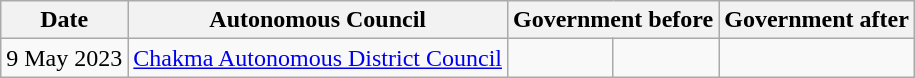<table class="wikitable sortable">
<tr>
<th>Date</th>
<th>Autonomous Council</th>
<th colspan=2>Government before</th>
<th colspan=2>Government after</th>
</tr>
<tr>
<td>9 May 2023</td>
<td><a href='#'>Chakma Autonomous District Council</a></td>
<td></td>
<td></td>
</tr>
</table>
